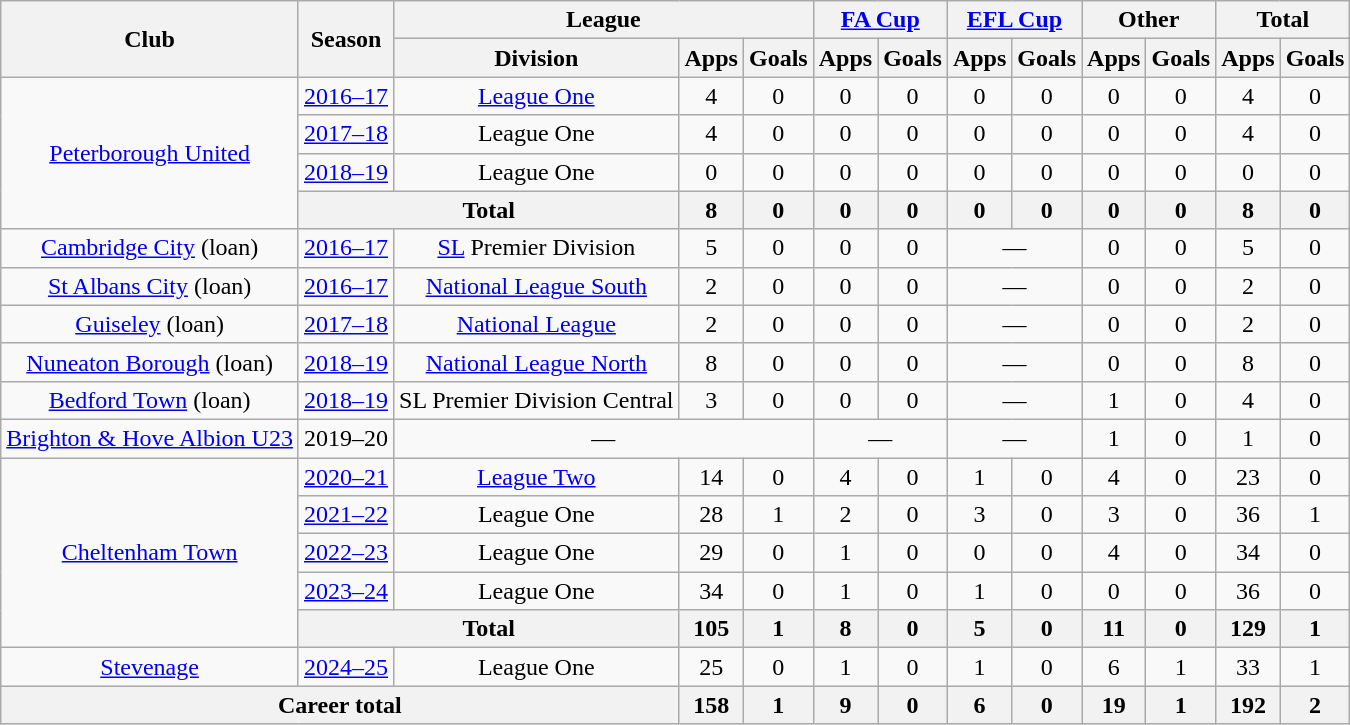<table class=wikitable style="text-align: center">
<tr>
<th rowspan=2>Club</th>
<th rowspan=2>Season</th>
<th colspan=3>League</th>
<th colspan=2><a href='#'>FA Cup</a></th>
<th colspan=2><a href='#'>EFL Cup</a></th>
<th colspan=2>Other</th>
<th colspan=2>Total</th>
</tr>
<tr>
<th>Division</th>
<th>Apps</th>
<th>Goals</th>
<th>Apps</th>
<th>Goals</th>
<th>Apps</th>
<th>Goals</th>
<th>Apps</th>
<th>Goals</th>
<th>Apps</th>
<th>Goals</th>
</tr>
<tr>
<td rowspan=4><a href='#'>Peterborough United</a></td>
<td><a href='#'>2016–17</a></td>
<td><a href='#'>League One</a></td>
<td>4</td>
<td>0</td>
<td>0</td>
<td>0</td>
<td>0</td>
<td>0</td>
<td>0</td>
<td>0</td>
<td>4</td>
<td>0</td>
</tr>
<tr>
<td><a href='#'>2017–18</a></td>
<td>League One</td>
<td>4</td>
<td>0</td>
<td>0</td>
<td>0</td>
<td>0</td>
<td>0</td>
<td>0</td>
<td>0</td>
<td>4</td>
<td>0</td>
</tr>
<tr>
<td><a href='#'>2018–19</a></td>
<td>League One</td>
<td>0</td>
<td>0</td>
<td>0</td>
<td>0</td>
<td>0</td>
<td>0</td>
<td>0</td>
<td>0</td>
<td>0</td>
<td>0</td>
</tr>
<tr>
<th colspan=2>Total</th>
<th>8</th>
<th>0</th>
<th>0</th>
<th>0</th>
<th>0</th>
<th>0</th>
<th>0</th>
<th>0</th>
<th>8</th>
<th>0</th>
</tr>
<tr>
<td><a href='#'>Cambridge City</a> (loan)</td>
<td><a href='#'>2016–17</a></td>
<td><a href='#'>SL</a> Premier Division</td>
<td>5</td>
<td>0</td>
<td>0</td>
<td>0</td>
<td colspan=2>—</td>
<td>0</td>
<td>0</td>
<td>5</td>
<td>0</td>
</tr>
<tr>
<td><a href='#'>St Albans City</a> (loan)</td>
<td><a href='#'>2016–17</a></td>
<td><a href='#'>National League South</a></td>
<td>2</td>
<td>0</td>
<td>0</td>
<td>0</td>
<td colspan=2>—</td>
<td>0</td>
<td>0</td>
<td>2</td>
<td>0</td>
</tr>
<tr>
<td><a href='#'>Guiseley</a> (loan)</td>
<td><a href='#'>2017–18</a></td>
<td><a href='#'>National League</a></td>
<td>2</td>
<td>0</td>
<td>0</td>
<td>0</td>
<td colspan=2>—</td>
<td>0</td>
<td>0</td>
<td>2</td>
<td>0</td>
</tr>
<tr>
<td><a href='#'>Nuneaton Borough</a> (loan)</td>
<td><a href='#'>2018–19</a></td>
<td><a href='#'>National League North</a></td>
<td>8</td>
<td>0</td>
<td>0</td>
<td>0</td>
<td colspan=2>—</td>
<td>0</td>
<td>0</td>
<td>8</td>
<td>0</td>
</tr>
<tr>
<td><a href='#'>Bedford Town</a> (loan)</td>
<td><a href='#'>2018–19</a></td>
<td>SL Premier Division Central</td>
<td>3</td>
<td>0</td>
<td>0</td>
<td>0</td>
<td colspan=2>—</td>
<td>1</td>
<td>0</td>
<td>4</td>
<td>0</td>
</tr>
<tr>
<td><a href='#'>Brighton & Hove Albion U23</a></td>
<td>2019–20</td>
<td colspan=3>—</td>
<td colspan=2>—</td>
<td colspan=2>—</td>
<td>1</td>
<td>0</td>
<td>1</td>
<td>0</td>
</tr>
<tr>
<td rowspan=5><a href='#'>Cheltenham Town</a></td>
<td><a href='#'>2020–21</a></td>
<td><a href='#'>League Two</a></td>
<td>14</td>
<td>0</td>
<td>4</td>
<td>0</td>
<td>1</td>
<td>0</td>
<td>4</td>
<td>0</td>
<td>23</td>
<td>0</td>
</tr>
<tr>
<td><a href='#'>2021–22</a></td>
<td>League One</td>
<td>28</td>
<td>1</td>
<td>2</td>
<td>0</td>
<td>3</td>
<td>0</td>
<td>3</td>
<td>0</td>
<td>36</td>
<td>1</td>
</tr>
<tr>
<td><a href='#'>2022–23</a></td>
<td>League One</td>
<td>29</td>
<td>0</td>
<td>1</td>
<td>0</td>
<td>0</td>
<td>0</td>
<td>4</td>
<td>0</td>
<td>34</td>
<td>0</td>
</tr>
<tr>
<td><a href='#'>2023–24</a></td>
<td>League One</td>
<td>34</td>
<td>0</td>
<td>1</td>
<td>0</td>
<td>1</td>
<td>0</td>
<td>0</td>
<td>0</td>
<td>36</td>
<td>0</td>
</tr>
<tr>
<th colspan=2>Total</th>
<th>105</th>
<th>1</th>
<th>8</th>
<th>0</th>
<th>5</th>
<th>0</th>
<th>11</th>
<th>0</th>
<th>129</th>
<th>1</th>
</tr>
<tr>
<td><a href='#'>Stevenage</a></td>
<td><a href='#'>2024–25</a></td>
<td>League One</td>
<td>25</td>
<td>0</td>
<td>1</td>
<td>0</td>
<td>1</td>
<td>0</td>
<td>6</td>
<td>1</td>
<td>33</td>
<td>1</td>
</tr>
<tr>
<th colspan=3>Career total</th>
<th>158</th>
<th>1</th>
<th>9</th>
<th>0</th>
<th>6</th>
<th>0</th>
<th>19</th>
<th>1</th>
<th>192</th>
<th>2</th>
</tr>
</table>
